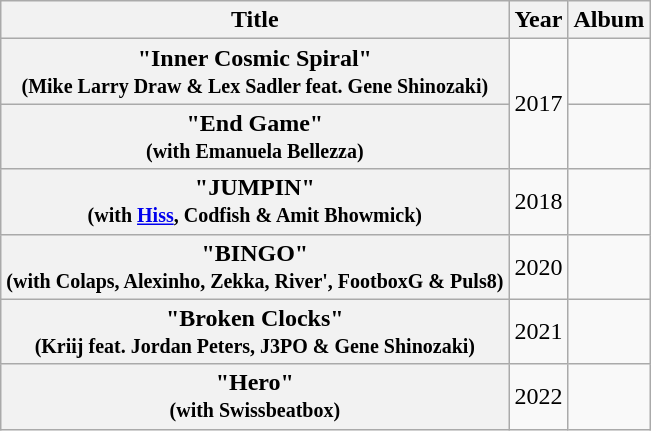<table class="wikitable plainrowheaders" style="text-align:center;">
<tr>
<th scope="col">Title</th>
<th scope="col">Year</th>
<th>Album</th>
</tr>
<tr>
<th scope="row">"Inner Cosmic Spiral"<br><small>(Mike Larry Draw & Lex Sadler feat. Gene Shinozaki)</small></th>
<td rowspan="2">2017</td>
<td></td>
</tr>
<tr>
<th scope="row">"End Game"<br><small>(with Emanuela Bellezza)</small></th>
<td></td>
</tr>
<tr>
<th scope="row">"JUMPIN"<br><small>(with <a href='#'>Hiss</a>, Codfish & Amit Bhowmick)</small></th>
<td>2018</td>
<td></td>
</tr>
<tr>
<th scope="row">"BINGO"<br><small>(with Colaps, Alexinho, Zekka, River', FootboxG & Puls8)</small></th>
<td>2020</td>
<td></td>
</tr>
<tr>
<th scope="row">"Broken Clocks"<br><small>(Kriij feat. Jordan Peters, J3PO & Gene Shinozaki)</small></th>
<td>2021</td>
<td></td>
</tr>
<tr>
<th scope="row">"Hero"<br><small>(with Swissbeatbox)</small></th>
<td>2022</td>
<td></td>
</tr>
</table>
